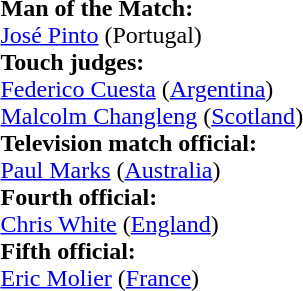<table width=100%>
<tr>
<td><br><strong>Man of the Match:</strong>
<br><a href='#'>José Pinto</a> (Portugal)<br><strong>Touch judges:</strong>
<br><a href='#'>Federico Cuesta</a> (<a href='#'>Argentina</a>)
<br><a href='#'>Malcolm Changleng</a> (<a href='#'>Scotland</a>)
<br><strong>Television match official:</strong>
<br><a href='#'>Paul Marks</a> (<a href='#'>Australia</a>)
<br><strong>Fourth official:</strong>
<br><a href='#'>Chris White</a> (<a href='#'>England</a>)
<br><strong>Fifth official:</strong>
<br><a href='#'>Eric Molier</a> (<a href='#'>France</a>)</td>
</tr>
</table>
